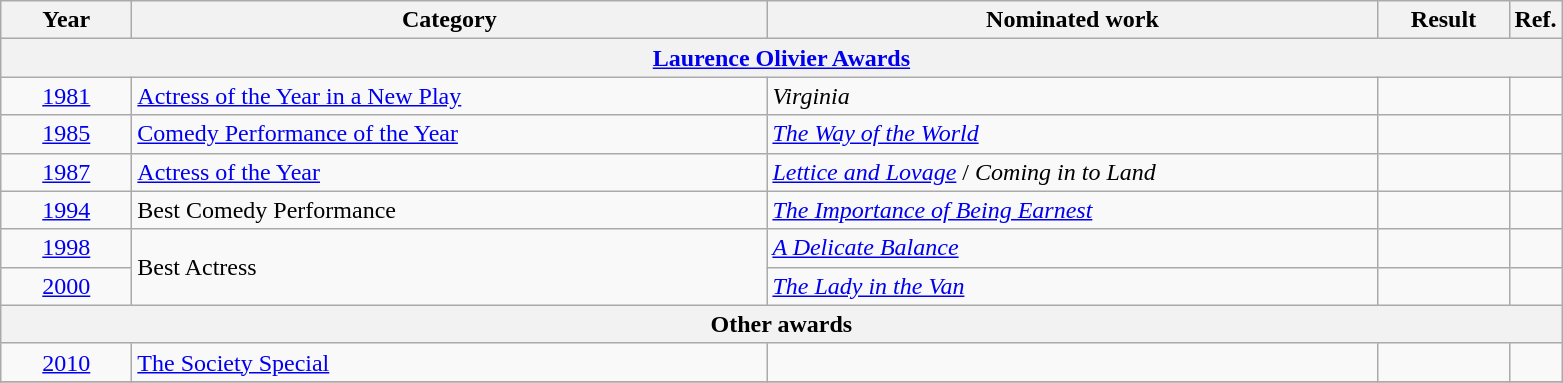<table class=wikitable>
<tr>
<th scope="col" style="width:5em;">Year</th>
<th scope="col" style="width:26em;">Category</th>
<th scope="col" style="width:25em;">Nominated work</th>
<th scope="col" style="width:5em;">Result</th>
<th>Ref.</th>
</tr>
<tr>
<th colspan=5><a href='#'>Laurence Olivier Awards</a></th>
</tr>
<tr>
<td style="text-align:center;"><a href='#'>1981</a></td>
<td><a href='#'>Actress of the Year in a New Play</a></td>
<td><em>Virginia</em></td>
<td></td>
<td style="text-align:center;"></td>
</tr>
<tr>
<td style="text-align:center;"><a href='#'>1985</a></td>
<td><a href='#'>Comedy Performance of the Year</a></td>
<td><em><a href='#'>The Way of the World</a></em></td>
<td></td>
<td style="text-align:center;"></td>
</tr>
<tr>
<td style="text-align:center;"><a href='#'>1987</a></td>
<td><a href='#'>Actress of the Year</a></td>
<td><em><a href='#'>Lettice and Lovage</a></em> / <em>Coming in to Land</em></td>
<td></td>
<td style="text-align:center;"></td>
</tr>
<tr>
<td style="text-align:center;"><a href='#'>1994</a></td>
<td>Best Comedy Performance</td>
<td><em><a href='#'>The Importance of Being Earnest</a></em></td>
<td></td>
<td style="text-align:center;"></td>
</tr>
<tr>
<td style="text-align:center;"><a href='#'>1998</a></td>
<td rowspan=2>Best Actress</td>
<td><em><a href='#'>A Delicate Balance</a></em></td>
<td></td>
<td style="text-align:center;"></td>
</tr>
<tr>
<td style="text-align:center;"><a href='#'>2000</a></td>
<td><em><a href='#'>The Lady in the Van</a></em></td>
<td></td>
<td style="text-align:center;"></td>
</tr>
<tr>
<th colspan=5>Other awards</th>
</tr>
<tr>
<td style="text-align:center;"><a href='#'>2010</a></td>
<td><a href='#'>The Society Special</a></td>
<td></td>
<td></td>
<td style="text-align:center;"></td>
</tr>
<tr>
</tr>
</table>
